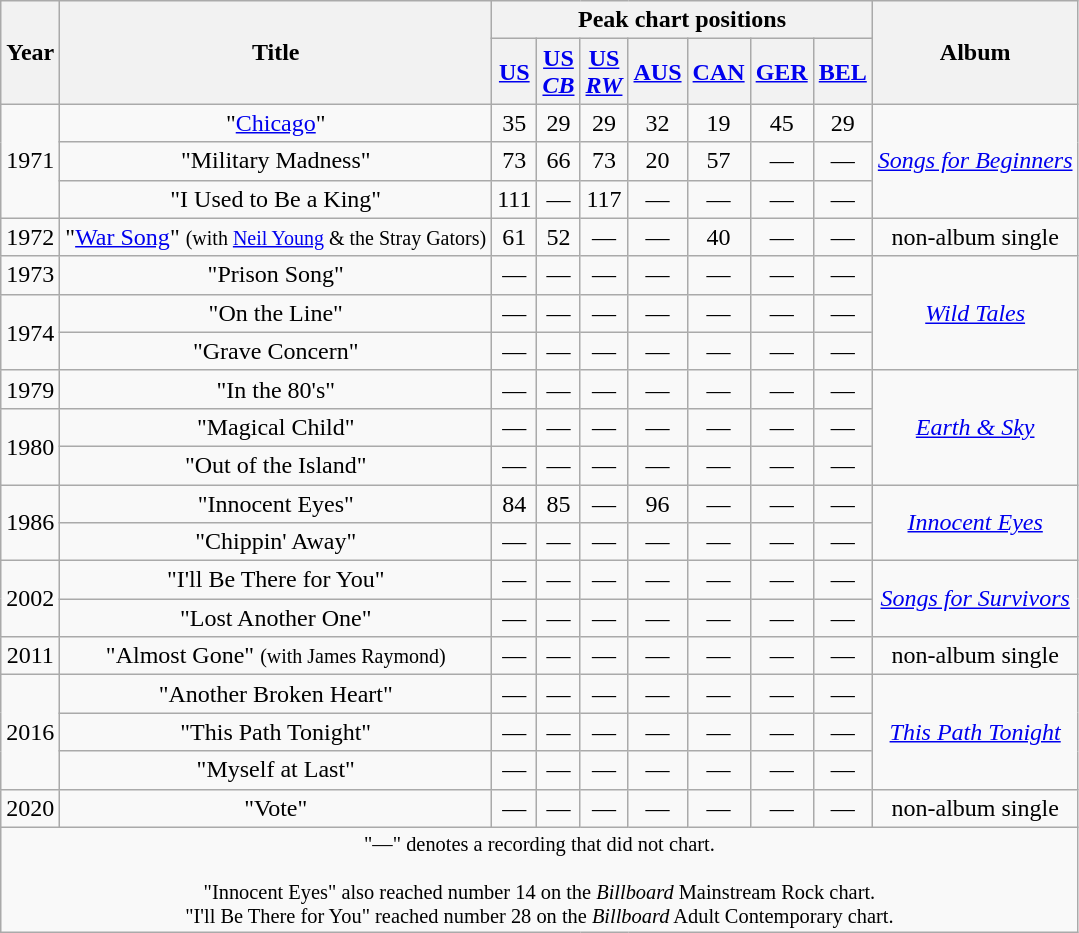<table class="wikitable plainrowheaders" style="text-align:center;">
<tr>
<th scope="col" rowspan="2">Year</th>
<th scope="col" rowspan="2">Title</th>
<th scope="col" colspan="7">Peak chart positions</th>
<th scope="col" rowspan="2">Album</th>
</tr>
<tr>
<th><a href='#'>US</a><br></th>
<th><a href='#'>US<br><em>CB</em></a><br></th>
<th><a href='#'>US<br><em>RW</em></a><br></th>
<th><a href='#'>AUS</a><br></th>
<th><a href='#'>CAN</a><br></th>
<th><a href='#'>GER</a><br></th>
<th><a href='#'>BEL</a><br></th>
</tr>
<tr>
<td rowspan="3">1971</td>
<td>"<a href='#'>Chicago</a>"</td>
<td>35</td>
<td>29</td>
<td>29</td>
<td>32</td>
<td>19</td>
<td>45</td>
<td>29</td>
<td rowspan="3"><em><a href='#'>Songs for Beginners</a></em></td>
</tr>
<tr>
<td>"Military Madness"</td>
<td>73</td>
<td>66</td>
<td>73</td>
<td>20</td>
<td>57</td>
<td>—</td>
<td>—</td>
</tr>
<tr>
<td>"I Used to Be a King"</td>
<td>111</td>
<td>—</td>
<td>117</td>
<td>—</td>
<td>—</td>
<td>—</td>
<td>—</td>
</tr>
<tr>
<td>1972</td>
<td>"<a href='#'>War Song</a>" <small>(with <a href='#'>Neil Young</a> & the Stray Gators)</small></td>
<td>61</td>
<td>52</td>
<td>—</td>
<td>—</td>
<td>40</td>
<td>—</td>
<td>—</td>
<td>non-album single</td>
</tr>
<tr>
<td>1973</td>
<td>"Prison Song"</td>
<td>—</td>
<td>—</td>
<td>—</td>
<td>—</td>
<td>—</td>
<td>—</td>
<td>—</td>
<td rowspan="3"><em><a href='#'>Wild Tales</a></em></td>
</tr>
<tr>
<td rowspan="2">1974</td>
<td>"On the Line"</td>
<td>—</td>
<td>—</td>
<td>—</td>
<td>—</td>
<td>—</td>
<td>—</td>
<td>—</td>
</tr>
<tr>
<td>"Grave Concern"</td>
<td>—</td>
<td>—</td>
<td>—</td>
<td>—</td>
<td>—</td>
<td>—</td>
<td>—</td>
</tr>
<tr>
<td>1979</td>
<td>"In the 80's"</td>
<td>—</td>
<td>—</td>
<td>—</td>
<td>—</td>
<td>—</td>
<td>—</td>
<td>—</td>
<td rowspan="3"><em><a href='#'>Earth & Sky</a></em></td>
</tr>
<tr>
<td rowspan="2">1980</td>
<td>"Magical Child"</td>
<td>—</td>
<td>—</td>
<td>—</td>
<td>—</td>
<td>—</td>
<td>—</td>
<td>—</td>
</tr>
<tr>
<td>"Out of the Island"</td>
<td>—</td>
<td>—</td>
<td>—</td>
<td>—</td>
<td>—</td>
<td>—</td>
<td>—</td>
</tr>
<tr>
<td rowspan="2">1986</td>
<td>"Innocent Eyes"</td>
<td>84</td>
<td>85</td>
<td>—</td>
<td>96</td>
<td>—</td>
<td>—</td>
<td>—</td>
<td rowspan="2"><em><a href='#'>Innocent Eyes</a></em></td>
</tr>
<tr>
<td>"Chippin' Away"</td>
<td>—</td>
<td>—</td>
<td>—</td>
<td>—</td>
<td>—</td>
<td>—</td>
<td>—</td>
</tr>
<tr>
<td rowspan="2">2002</td>
<td>"I'll Be There for You"</td>
<td>—</td>
<td>—</td>
<td>—</td>
<td>—</td>
<td>—</td>
<td>—</td>
<td>—</td>
<td rowspan="2"><em><a href='#'>Songs for Survivors</a></em></td>
</tr>
<tr>
<td>"Lost Another One"</td>
<td>—</td>
<td>—</td>
<td>—</td>
<td>—</td>
<td>—</td>
<td>—</td>
<td>—</td>
</tr>
<tr>
<td>2011</td>
<td>"Almost Gone" <small>(with James Raymond)</small></td>
<td>—</td>
<td>—</td>
<td>—</td>
<td>—</td>
<td>—</td>
<td>—</td>
<td>—</td>
<td>non-album single</td>
</tr>
<tr>
<td rowspan="3">2016</td>
<td>"Another Broken Heart"</td>
<td>—</td>
<td>—</td>
<td>—</td>
<td>—</td>
<td>—</td>
<td>—</td>
<td>—</td>
<td rowspan="3"><em><a href='#'>This Path Tonight</a></em></td>
</tr>
<tr>
<td>"This Path Tonight"</td>
<td>—</td>
<td>—</td>
<td>—</td>
<td>—</td>
<td>—</td>
<td>—</td>
<td>—</td>
</tr>
<tr>
<td>"Myself at Last"</td>
<td>—</td>
<td>—</td>
<td>—</td>
<td>—</td>
<td>—</td>
<td>—</td>
<td>—</td>
</tr>
<tr>
<td>2020</td>
<td>"Vote"</td>
<td>—</td>
<td>—</td>
<td>—</td>
<td>—</td>
<td>—</td>
<td>—</td>
<td>—</td>
<td>non-album single</td>
</tr>
<tr>
<td colspan="10" style="font-size:85%">"—" denotes a recording that did not chart. <br><br>"Innocent Eyes" also reached number 14 on the <em>Billboard</em> Mainstream Rock chart. <br>
"I'll Be There for You" reached number 28 on the <em>Billboard</em> Adult Contemporary chart. <br></td>
</tr>
</table>
